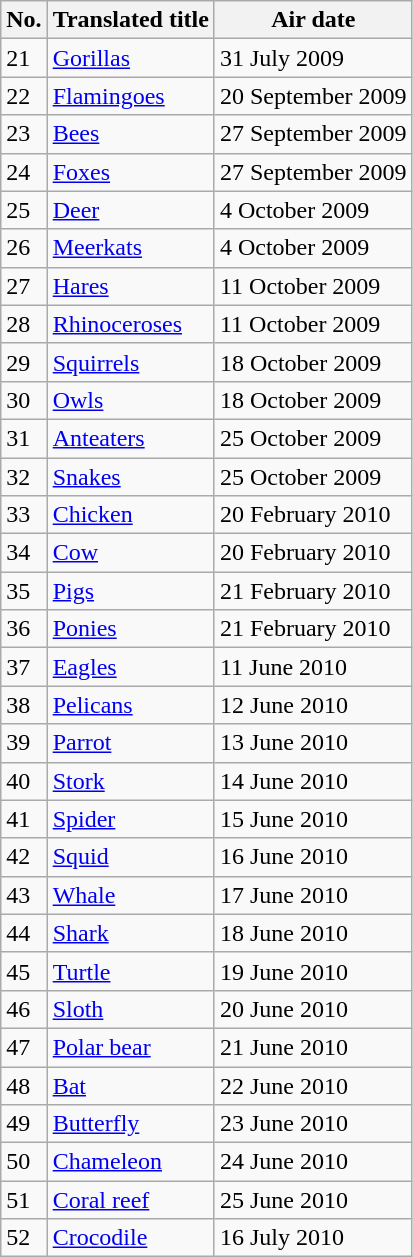<table class="wikitable">
<tr>
<th>No.</th>
<th>Translated title</th>
<th>Air date</th>
</tr>
<tr>
<td>21</td>
<td><a href='#'>Gorillas</a></td>
<td>31 July 2009</td>
</tr>
<tr>
<td>22</td>
<td><a href='#'>Flamingoes</a></td>
<td>20 September 2009</td>
</tr>
<tr>
<td>23</td>
<td><a href='#'>Bees</a></td>
<td>27 September 2009</td>
</tr>
<tr>
<td>24</td>
<td><a href='#'>Foxes</a></td>
<td>27 September 2009</td>
</tr>
<tr>
<td>25</td>
<td><a href='#'>Deer</a></td>
<td>4 October 2009</td>
</tr>
<tr>
<td>26</td>
<td><a href='#'>Meerkats</a></td>
<td>4 October 2009</td>
</tr>
<tr>
<td>27</td>
<td><a href='#'>Hares</a></td>
<td>11 October 2009</td>
</tr>
<tr>
<td>28</td>
<td><a href='#'>Rhinoceroses</a></td>
<td>11 October 2009</td>
</tr>
<tr>
<td>29</td>
<td><a href='#'>Squirrels</a></td>
<td>18 October 2009</td>
</tr>
<tr>
<td>30</td>
<td><a href='#'>Owls</a></td>
<td>18 October 2009</td>
</tr>
<tr>
<td>31</td>
<td><a href='#'>Anteaters</a></td>
<td>25 October 2009</td>
</tr>
<tr>
<td>32</td>
<td><a href='#'>Snakes</a></td>
<td>25 October 2009</td>
</tr>
<tr>
<td>33</td>
<td><a href='#'>Chicken</a></td>
<td>20 February 2010</td>
</tr>
<tr>
<td>34</td>
<td><a href='#'>Cow</a></td>
<td>20 February 2010</td>
</tr>
<tr>
<td>35</td>
<td><a href='#'>Pigs</a></td>
<td>21 February 2010</td>
</tr>
<tr>
<td>36</td>
<td><a href='#'>Ponies</a></td>
<td>21 February 2010</td>
</tr>
<tr>
<td>37</td>
<td><a href='#'>Eagles</a></td>
<td>11 June 2010</td>
</tr>
<tr>
<td>38</td>
<td><a href='#'>Pelicans</a></td>
<td>12 June 2010</td>
</tr>
<tr>
<td>39</td>
<td><a href='#'>Parrot</a></td>
<td>13 June 2010</td>
</tr>
<tr>
<td>40</td>
<td><a href='#'>Stork</a></td>
<td>14 June 2010</td>
</tr>
<tr>
<td>41</td>
<td><a href='#'>Spider</a></td>
<td>15 June 2010</td>
</tr>
<tr>
<td>42</td>
<td><a href='#'>Squid</a></td>
<td>16 June 2010</td>
</tr>
<tr>
<td>43</td>
<td><a href='#'>Whale</a></td>
<td>17 June 2010</td>
</tr>
<tr>
<td>44</td>
<td><a href='#'>Shark</a></td>
<td>18 June 2010</td>
</tr>
<tr>
<td>45</td>
<td><a href='#'>Turtle</a></td>
<td>19 June 2010</td>
</tr>
<tr>
<td>46</td>
<td><a href='#'>Sloth</a></td>
<td>20 June 2010</td>
</tr>
<tr>
<td>47</td>
<td><a href='#'>Polar bear</a></td>
<td>21 June 2010</td>
</tr>
<tr>
<td>48</td>
<td><a href='#'>Bat</a></td>
<td>22 June 2010</td>
</tr>
<tr>
<td>49</td>
<td><a href='#'>Butterfly</a></td>
<td>23 June 2010</td>
</tr>
<tr>
<td>50</td>
<td><a href='#'>Chameleon</a></td>
<td>24 June 2010</td>
</tr>
<tr>
<td>51</td>
<td><a href='#'>Coral reef</a></td>
<td>25 June 2010</td>
</tr>
<tr>
<td>52</td>
<td><a href='#'>Crocodile</a></td>
<td>16 July 2010</td>
</tr>
</table>
